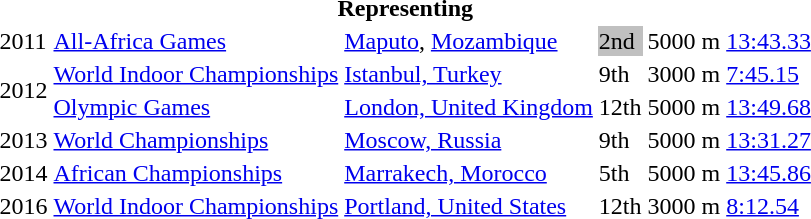<table>
<tr>
<th colspan="6">Representing </th>
</tr>
<tr>
<td>2011</td>
<td><a href='#'>All-Africa Games</a></td>
<td><a href='#'>Maputo</a>, <a href='#'>Mozambique</a></td>
<td bgcolor=silver>2nd</td>
<td>5000 m</td>
<td><a href='#'>13:43.33</a></td>
</tr>
<tr>
<td rowspan=2>2012</td>
<td><a href='#'>World Indoor Championships</a></td>
<td><a href='#'>Istanbul, Turkey</a></td>
<td>9th</td>
<td>3000 m</td>
<td><a href='#'>7:45.15</a></td>
</tr>
<tr>
<td><a href='#'>Olympic Games</a></td>
<td><a href='#'>London, United Kingdom</a></td>
<td>12th</td>
<td>5000 m</td>
<td><a href='#'>13:49.68</a></td>
</tr>
<tr>
<td>2013</td>
<td><a href='#'>World Championships</a></td>
<td><a href='#'>Moscow, Russia</a></td>
<td>9th</td>
<td>5000 m</td>
<td><a href='#'>13:31.27</a></td>
</tr>
<tr>
<td>2014</td>
<td><a href='#'>African Championships</a></td>
<td><a href='#'>Marrakech, Morocco</a></td>
<td>5th</td>
<td>5000 m</td>
<td><a href='#'>13:45.86</a></td>
</tr>
<tr>
<td>2016</td>
<td><a href='#'>World Indoor Championships</a></td>
<td><a href='#'>Portland, United States</a></td>
<td>12th</td>
<td>3000 m</td>
<td><a href='#'>8:12.54</a></td>
</tr>
</table>
